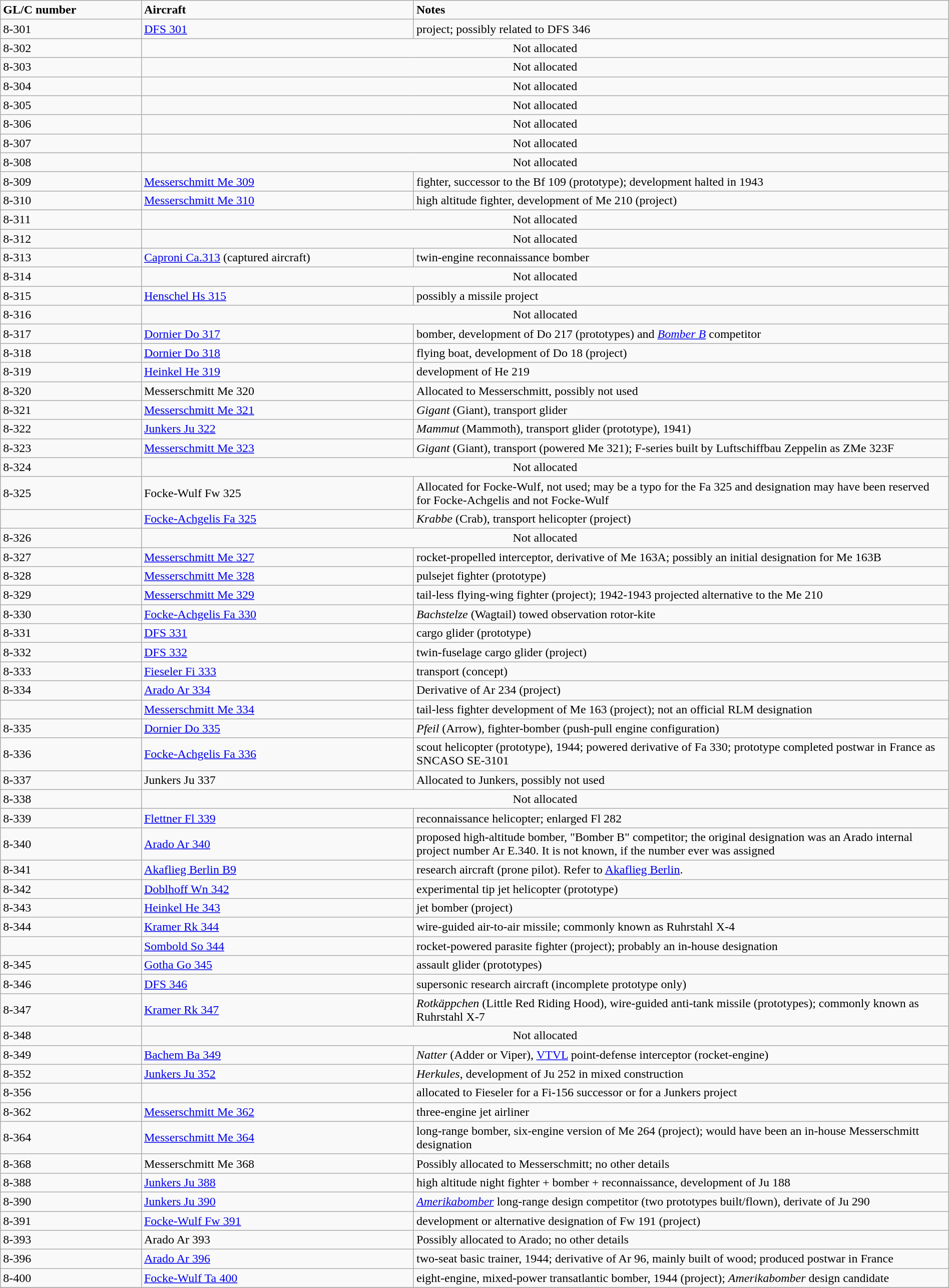<table class="wikitable sortable" style="text-align:left; width:100%;">
<tr>
<td width="100pt"><strong>GL/C number</strong></td>
<td width="200pt"><strong>Aircraft</strong></td>
<td width="400pt"><strong>Notes</strong></td>
</tr>
<tr>
<td>8-301</td>
<td><a href='#'>DFS 301</a></td>
<td>project; possibly related to DFS 346</td>
</tr>
<tr>
<td>8-302</td>
<td colspan="2" align=center>Not allocated</td>
</tr>
<tr>
<td>8-303</td>
<td colspan="2" align=center>Not allocated</td>
</tr>
<tr>
<td>8-304</td>
<td colspan="2" align=center>Not allocated</td>
</tr>
<tr>
<td>8-305</td>
<td colspan="2" align=center>Not allocated</td>
</tr>
<tr>
<td>8-306</td>
<td colspan="2" align=center>Not allocated</td>
</tr>
<tr>
<td>8-307</td>
<td colspan="2" align=center>Not allocated</td>
</tr>
<tr>
<td>8-308</td>
<td colspan="2" align=center>Not allocated</td>
</tr>
<tr>
<td>8-309</td>
<td><a href='#'>Messerschmitt Me 309</a></td>
<td>fighter, successor to the Bf 109 (prototype); development halted in 1943</td>
</tr>
<tr>
<td>8-310</td>
<td><a href='#'>Messerschmitt Me 310</a></td>
<td>high altitude fighter, development of Me 210 (project)</td>
</tr>
<tr>
<td>8-311</td>
<td colspan="2" align=center>Not allocated</td>
</tr>
<tr>
<td>8-312</td>
<td colspan="2" align=center>Not allocated</td>
</tr>
<tr>
<td>8-313</td>
<td><a href='#'>Caproni Ca.313</a> (captured aircraft)</td>
<td>twin-engine reconnaissance bomber</td>
</tr>
<tr>
<td>8-314</td>
<td colspan="2" align=center>Not allocated</td>
</tr>
<tr>
<td>8-315</td>
<td><a href='#'>Henschel Hs 315</a></td>
<td>possibly a missile project</td>
</tr>
<tr>
<td>8-316</td>
<td colspan="2" align=center>Not allocated</td>
</tr>
<tr>
<td>8-317</td>
<td><a href='#'>Dornier Do 317</a></td>
<td>bomber, development of Do 217 (prototypes) and <em><a href='#'>Bomber B</a></em> competitor</td>
</tr>
<tr>
<td>8-318</td>
<td><a href='#'>Dornier Do 318</a></td>
<td>flying boat, development of Do 18 (project)</td>
</tr>
<tr>
<td>8-319</td>
<td><a href='#'>Heinkel He 319</a></td>
<td>development of He 219</td>
</tr>
<tr>
<td>8-320</td>
<td>Messerschmitt Me 320</td>
<td>Allocated to Messerschmitt, possibly not used</td>
</tr>
<tr>
<td>8-321</td>
<td><a href='#'>Messerschmitt Me 321</a></td>
<td><em>Gigant</em> (Giant), transport glider</td>
</tr>
<tr>
<td>8-322</td>
<td><a href='#'>Junkers Ju 322</a></td>
<td><em>Mammut</em> (Mammoth), transport glider (prototype), 1941)</td>
</tr>
<tr>
<td>8-323</td>
<td><a href='#'>Messerschmitt Me 323</a></td>
<td><em>Gigant</em> (Giant), transport (powered Me 321); F-series built by Luftschiffbau Zeppelin as ZMe 323F</td>
</tr>
<tr>
<td>8-324</td>
<td colspan="2" align=center>Not allocated</td>
</tr>
<tr>
<td>8-325</td>
<td>Focke-Wulf Fw 325</td>
<td>Allocated for Focke-Wulf, not used; may be a typo for the Fa 325 and designation may have been reserved for Focke-Achgelis and not Focke-Wulf</td>
</tr>
<tr>
<td></td>
<td><a href='#'>Focke-Achgelis Fa 325</a></td>
<td><em>Krabbe</em> (Crab), transport helicopter (project)</td>
</tr>
<tr>
<td>8-326</td>
<td colspan="2" align=center>Not allocated</td>
</tr>
<tr>
<td>8-327</td>
<td><a href='#'>Messerschmitt Me 327</a></td>
<td>rocket-propelled interceptor, derivative of Me 163A; possibly an initial designation for Me 163B</td>
</tr>
<tr>
<td>8-328</td>
<td><a href='#'>Messerschmitt Me 328</a></td>
<td>pulsejet fighter (prototype)</td>
</tr>
<tr>
<td>8-329</td>
<td><a href='#'>Messerschmitt Me 329</a></td>
<td>tail-less flying-wing fighter (project); 1942-1943 projected alternative to the Me 210</td>
</tr>
<tr>
<td>8-330</td>
<td><a href='#'>Focke-Achgelis Fa 330</a></td>
<td><em>Bachstelze</em> (Wagtail) towed observation rotor-kite</td>
</tr>
<tr>
<td>8-331</td>
<td><a href='#'>DFS 331</a></td>
<td>cargo glider (prototype)</td>
</tr>
<tr>
<td>8-332</td>
<td><a href='#'>DFS 332</a></td>
<td>twin-fuselage cargo glider (project)</td>
</tr>
<tr>
<td>8-333</td>
<td><a href='#'>Fieseler Fi 333</a></td>
<td>transport (concept)</td>
</tr>
<tr>
<td>8-334</td>
<td><a href='#'>Arado Ar 334</a></td>
<td>Derivative of Ar 234 (project)</td>
</tr>
<tr>
<td></td>
<td><a href='#'>Messerschmitt Me 334</a></td>
<td>tail-less fighter development of Me 163 (project); not an official RLM designation</td>
</tr>
<tr>
<td>8-335</td>
<td><a href='#'>Dornier Do 335</a></td>
<td><em>Pfeil</em> (Arrow), fighter-bomber (push-pull engine configuration)</td>
</tr>
<tr>
<td>8-336</td>
<td><a href='#'>Focke-Achgelis Fa 336</a></td>
<td>scout helicopter (prototype), 1944; powered derivative of Fa 330; prototype completed postwar in France as SNCASO SE-3101</td>
</tr>
<tr>
<td>8-337</td>
<td>Junkers Ju 337</td>
<td>Allocated to Junkers, possibly not used</td>
</tr>
<tr>
<td>8-338</td>
<td colspan="2" align=center>Not allocated</td>
</tr>
<tr>
<td>8-339</td>
<td><a href='#'>Flettner Fl 339</a></td>
<td>reconnaissance helicopter; enlarged Fl 282</td>
</tr>
<tr>
<td>8-340</td>
<td><a href='#'>Arado Ar 340</a></td>
<td>proposed high-altitude bomber, "Bomber B" competitor; the original designation was an Arado internal project number Ar E.340. It is not known, if the number ever was assigned</td>
</tr>
<tr>
<td>8-341</td>
<td><a href='#'>Akaflieg Berlin B9</a></td>
<td>research aircraft (prone pilot). Refer to <a href='#'>Akaflieg Berlin</a>.</td>
</tr>
<tr>
<td>8-342</td>
<td><a href='#'>Doblhoff Wn 342</a></td>
<td>experimental tip jet helicopter (prototype)</td>
</tr>
<tr>
<td>8-343</td>
<td><a href='#'>Heinkel He 343</a></td>
<td>jet bomber (project)</td>
</tr>
<tr>
<td>8-344</td>
<td><a href='#'>Kramer Rk 344</a></td>
<td>wire-guided air-to-air missile; commonly known as Ruhrstahl X-4</td>
</tr>
<tr>
<td></td>
<td><a href='#'>Sombold So 344</a></td>
<td>rocket-powered parasite fighter (project); probably an in-house designation</td>
</tr>
<tr>
<td>8-345</td>
<td><a href='#'>Gotha Go 345</a></td>
<td>assault glider (prototypes)</td>
</tr>
<tr>
<td>8-346</td>
<td><a href='#'>DFS 346</a></td>
<td>supersonic research aircraft (incomplete prototype only)</td>
</tr>
<tr>
<td>8-347</td>
<td><a href='#'>Kramer Rk 347</a></td>
<td><em>Rotkäppchen</em> (Little Red Riding Hood), wire-guided anti-tank missile (prototypes); commonly known as Ruhrstahl X-7</td>
</tr>
<tr>
<td>8-348</td>
<td colspan="2" align=center>Not allocated</td>
</tr>
<tr>
<td>8-349</td>
<td><a href='#'>Bachem Ba 349</a></td>
<td><em>Natter</em> (Adder or Viper), <a href='#'>VTVL</a> point-defense interceptor (rocket-engine)</td>
</tr>
<tr>
<td>8-352</td>
<td><a href='#'>Junkers Ju 352</a></td>
<td><em>Herkules</em>, development of Ju 252 in mixed construction</td>
</tr>
<tr>
<td>8-356</td>
<td></td>
<td>allocated to Fieseler for a Fi-156 successor or for a Junkers project</td>
</tr>
<tr>
<td>8-362</td>
<td><a href='#'>Messerschmitt Me 362</a></td>
<td>three-engine jet airliner</td>
</tr>
<tr>
<td>8-364</td>
<td><a href='#'>Messerschmitt Me 364</a></td>
<td>long-range bomber, six-engine version of Me 264 (project); would have been an in-house Messerschmitt designation</td>
</tr>
<tr>
<td>8-368</td>
<td>Messerschmitt Me 368</td>
<td>Possibly allocated to Messerschmitt; no other details</td>
</tr>
<tr>
<td>8-388</td>
<td><a href='#'>Junkers Ju 388</a></td>
<td>high altitude night fighter + bomber + reconnaissance, development of Ju 188</td>
</tr>
<tr>
<td>8-390</td>
<td><a href='#'>Junkers Ju 390</a></td>
<td><em><a href='#'>Amerikabomber</a></em> long-range design competitor (two prototypes built/flown), derivate of Ju 290</td>
</tr>
<tr>
<td>8-391</td>
<td><a href='#'>Focke-Wulf Fw 391</a></td>
<td>development or alternative designation of Fw 191 (project)</td>
</tr>
<tr>
<td>8-393</td>
<td>Arado Ar 393</td>
<td>Possibly allocated to Arado; no other details</td>
</tr>
<tr>
<td>8-396</td>
<td><a href='#'>Arado Ar 396</a></td>
<td>two-seat basic trainer, 1944; derivative of Ar 96, mainly built of wood; produced postwar in France</td>
</tr>
<tr>
<td>8-400</td>
<td><a href='#'>Focke-Wulf Ta 400</a></td>
<td>eight-engine, mixed-power transatlantic bomber, 1944 (project); <em>Amerikabomber</em> design candidate</td>
</tr>
<tr>
</tr>
</table>
